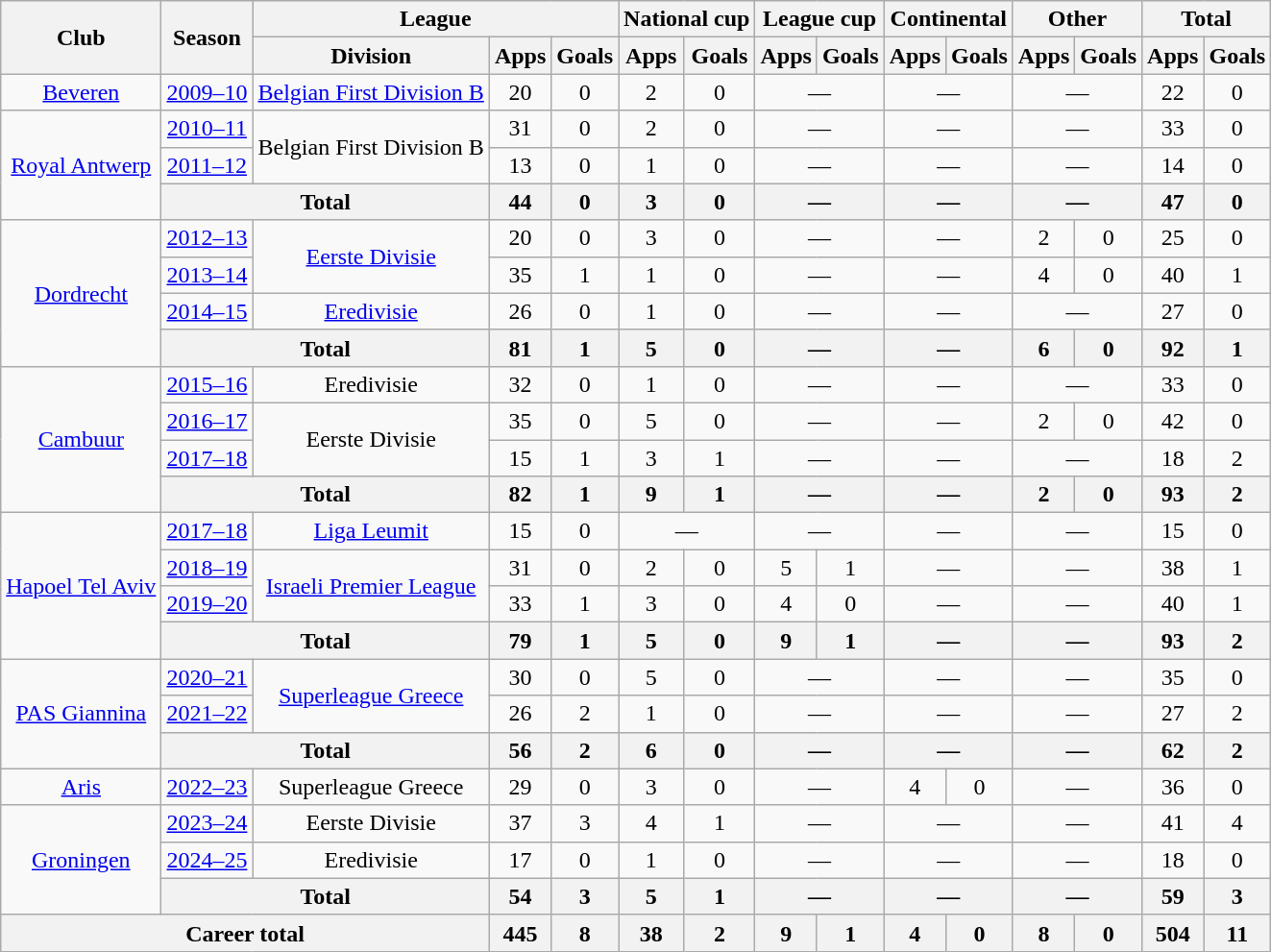<table class="wikitable" style="text-align:center">
<tr>
<th rowspan="2">Club</th>
<th rowspan="2">Season</th>
<th colspan="3">League</th>
<th colspan="2">National cup</th>
<th colspan="2">League cup</th>
<th colspan="2">Continental</th>
<th colspan="2">Other</th>
<th colspan="2">Total</th>
</tr>
<tr>
<th>Division</th>
<th>Apps</th>
<th>Goals</th>
<th>Apps</th>
<th>Goals</th>
<th>Apps</th>
<th>Goals</th>
<th>Apps</th>
<th>Goals</th>
<th>Apps</th>
<th>Goals</th>
<th>Apps</th>
<th>Goals</th>
</tr>
<tr>
<td><a href='#'>Beveren</a></td>
<td><a href='#'>2009–10</a></td>
<td><a href='#'>Belgian First Division B</a></td>
<td>20</td>
<td>0</td>
<td>2</td>
<td>0</td>
<td colspan="2">—</td>
<td colspan="2">—</td>
<td colspan="2">—</td>
<td>22</td>
<td>0</td>
</tr>
<tr>
<td rowspan="3"><a href='#'>Royal Antwerp</a></td>
<td><a href='#'>2010–11</a></td>
<td rowspan="2">Belgian First Division B</td>
<td>31</td>
<td>0</td>
<td>2</td>
<td>0</td>
<td colspan="2">—</td>
<td colspan="2">—</td>
<td colspan="2">—</td>
<td>33</td>
<td>0</td>
</tr>
<tr>
<td><a href='#'>2011–12</a></td>
<td>13</td>
<td>0</td>
<td>1</td>
<td>0</td>
<td colspan="2">—</td>
<td colspan="2">—</td>
<td colspan="2">—</td>
<td>14</td>
<td>0</td>
</tr>
<tr>
<th colspan="2">Total</th>
<th>44</th>
<th>0</th>
<th>3</th>
<th>0</th>
<th colspan="2">—</th>
<th colspan="2">—</th>
<th colspan="2">—</th>
<th>47</th>
<th>0</th>
</tr>
<tr>
<td rowspan="4"><a href='#'>Dordrecht</a></td>
<td><a href='#'>2012–13</a></td>
<td rowspan="2"><a href='#'>Eerste Divisie</a></td>
<td>20</td>
<td>0</td>
<td>3</td>
<td>0</td>
<td colspan="2">—</td>
<td colspan="2">—</td>
<td>2</td>
<td>0</td>
<td>25</td>
<td>0</td>
</tr>
<tr>
<td><a href='#'>2013–14</a></td>
<td>35</td>
<td>1</td>
<td>1</td>
<td>0</td>
<td colspan="2">—</td>
<td colspan="2">—</td>
<td>4</td>
<td>0</td>
<td>40</td>
<td>1</td>
</tr>
<tr>
<td><a href='#'>2014–15</a></td>
<td><a href='#'>Eredivisie</a></td>
<td>26</td>
<td>0</td>
<td>1</td>
<td>0</td>
<td colspan="2">—</td>
<td colspan="2">—</td>
<td colspan="2">—</td>
<td>27</td>
<td>0</td>
</tr>
<tr>
<th colspan="2">Total</th>
<th>81</th>
<th>1</th>
<th>5</th>
<th>0</th>
<th colspan="2">—</th>
<th colspan="2">—</th>
<th>6</th>
<th>0</th>
<th>92</th>
<th>1</th>
</tr>
<tr>
<td rowspan="4"><a href='#'>Cambuur</a></td>
<td><a href='#'>2015–16</a></td>
<td>Eredivisie</td>
<td>32</td>
<td>0</td>
<td>1</td>
<td>0</td>
<td colspan="2">—</td>
<td colspan="2">—</td>
<td colspan="2">—</td>
<td>33</td>
<td>0</td>
</tr>
<tr>
<td><a href='#'>2016–17</a></td>
<td rowspan="2">Eerste Divisie</td>
<td>35</td>
<td>0</td>
<td>5</td>
<td>0</td>
<td colspan="2">—</td>
<td colspan="2">—</td>
<td>2</td>
<td>0</td>
<td>42</td>
<td>0</td>
</tr>
<tr>
<td><a href='#'>2017–18</a></td>
<td>15</td>
<td>1</td>
<td>3</td>
<td>1</td>
<td colspan="2">—</td>
<td colspan="2">—</td>
<td colspan="2">—</td>
<td>18</td>
<td>2</td>
</tr>
<tr>
<th colspan="2">Total</th>
<th>82</th>
<th>1</th>
<th>9</th>
<th>1</th>
<th colspan="2">—</th>
<th colspan="2">—</th>
<th>2</th>
<th>0</th>
<th>93</th>
<th>2</th>
</tr>
<tr>
<td rowspan="4"><a href='#'>Hapoel Tel Aviv</a></td>
<td><a href='#'>2017–18</a></td>
<td><a href='#'>Liga Leumit</a></td>
<td>15</td>
<td>0</td>
<td colspan="2">—</td>
<td colspan="2">—</td>
<td colspan="2">—</td>
<td colspan="2">—</td>
<td>15</td>
<td>0</td>
</tr>
<tr>
<td><a href='#'>2018–19</a></td>
<td rowspan="2"><a href='#'>Israeli Premier League</a></td>
<td>31</td>
<td>0</td>
<td>2</td>
<td>0</td>
<td>5</td>
<td>1</td>
<td colspan="2">—</td>
<td colspan="2">—</td>
<td>38</td>
<td>1</td>
</tr>
<tr>
<td><a href='#'>2019–20</a></td>
<td>33</td>
<td>1</td>
<td>3</td>
<td>0</td>
<td>4</td>
<td>0</td>
<td colspan="2">—</td>
<td colspan="2">—</td>
<td>40</td>
<td>1</td>
</tr>
<tr>
<th colspan="2">Total</th>
<th>79</th>
<th>1</th>
<th>5</th>
<th>0</th>
<th>9</th>
<th>1</th>
<th colspan="2">—</th>
<th colspan="2">—</th>
<th>93</th>
<th>2</th>
</tr>
<tr>
<td rowspan="3"><a href='#'>PAS Giannina</a></td>
<td><a href='#'>2020–21</a></td>
<td rowspan="2"><a href='#'>Superleague Greece</a></td>
<td>30</td>
<td>0</td>
<td>5</td>
<td>0</td>
<td colspan="2">—</td>
<td colspan="2">—</td>
<td colspan="2">—</td>
<td>35</td>
<td>0</td>
</tr>
<tr>
<td><a href='#'>2021–22</a></td>
<td>26</td>
<td>2</td>
<td>1</td>
<td>0</td>
<td colspan="2">—</td>
<td colspan="2">—</td>
<td colspan="2">—</td>
<td>27</td>
<td>2</td>
</tr>
<tr>
<th colspan="2">Total</th>
<th>56</th>
<th>2</th>
<th>6</th>
<th>0</th>
<th colspan="2">—</th>
<th colspan="2">—</th>
<th colspan="2">—</th>
<th>62</th>
<th>2</th>
</tr>
<tr>
<td><a href='#'>Aris</a></td>
<td><a href='#'>2022–23</a></td>
<td>Superleague Greece</td>
<td>29</td>
<td>0</td>
<td>3</td>
<td>0</td>
<td colspan="2">—</td>
<td>4</td>
<td>0</td>
<td colspan="2">—</td>
<td>36</td>
<td>0</td>
</tr>
<tr>
<td rowspan="3"><a href='#'>Groningen</a></td>
<td><a href='#'>2023–24</a></td>
<td>Eerste Divisie</td>
<td>37</td>
<td>3</td>
<td>4</td>
<td>1</td>
<td colspan="2">—</td>
<td colspan="2">—</td>
<td colspan="2">—</td>
<td>41</td>
<td>4</td>
</tr>
<tr>
<td><a href='#'>2024–25</a></td>
<td>Eredivisie</td>
<td>17</td>
<td>0</td>
<td>1</td>
<td>0</td>
<td colspan="2">—</td>
<td colspan="2">—</td>
<td colspan="2">—</td>
<td>18</td>
<td>0</td>
</tr>
<tr>
<th colspan="2">Total</th>
<th>54</th>
<th>3</th>
<th>5</th>
<th>1</th>
<th colspan="2">—</th>
<th colspan="2">—</th>
<th colspan="2">—</th>
<th>59</th>
<th>3</th>
</tr>
<tr>
<th colspan="3">Career total</th>
<th>445</th>
<th>8</th>
<th>38</th>
<th>2</th>
<th>9</th>
<th>1</th>
<th>4</th>
<th>0</th>
<th>8</th>
<th>0</th>
<th>504</th>
<th>11</th>
</tr>
</table>
